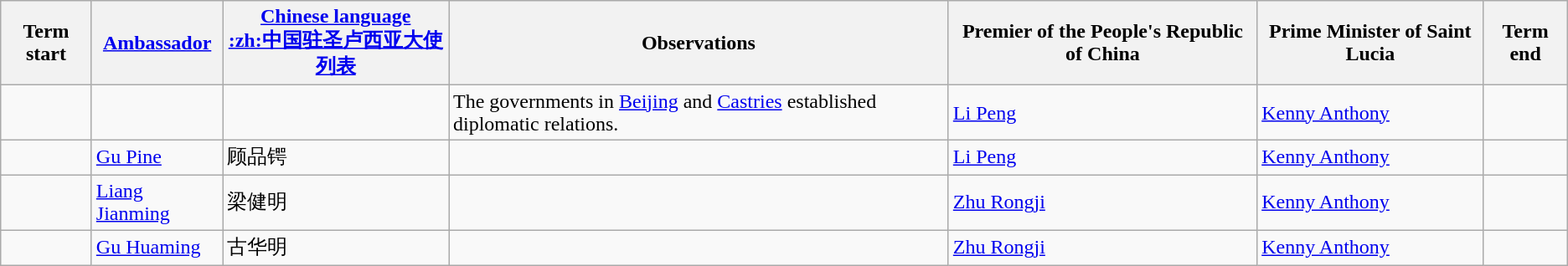<table class="wikitable sortable">
<tr>
<th>Term start</th>
<th><a href='#'>Ambassador</a></th>
<th><a href='#'>Chinese language</a><br><a href='#'>:zh:中国驻圣卢西亚大使列表</a></th>
<th>Observations</th>
<th>Premier of the People's Republic of China</th>
<th>Prime Minister of Saint Lucia</th>
<th>Term end</th>
</tr>
<tr>
<td></td>
<td></td>
<td></td>
<td>The governments in <a href='#'>Beijing</a> and <a href='#'>Castries</a> established diplomatic relations.</td>
<td><a href='#'>Li Peng</a></td>
<td><a href='#'>Kenny Anthony</a></td>
<td></td>
</tr>
<tr>
<td></td>
<td><a href='#'>Gu Pine</a></td>
<td>顾品锷</td>
<td></td>
<td><a href='#'>Li Peng</a></td>
<td><a href='#'>Kenny Anthony</a></td>
<td></td>
</tr>
<tr>
<td></td>
<td><a href='#'>Liang Jianming</a></td>
<td>梁健明</td>
<td></td>
<td><a href='#'>Zhu Rongji</a></td>
<td><a href='#'>Kenny Anthony</a></td>
<td></td>
</tr>
<tr>
<td></td>
<td><a href='#'>Gu Huaming</a></td>
<td>古华明</td>
<td></td>
<td><a href='#'>Zhu Rongji</a></td>
<td><a href='#'>Kenny Anthony</a></td>
<td></td>
</tr>
</table>
